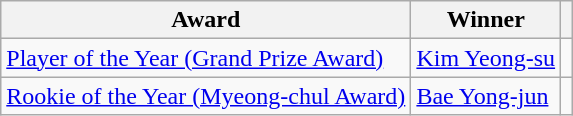<table class="wikitable">
<tr>
<th>Award</th>
<th>Winner</th>
<th></th>
</tr>
<tr>
<td><a href='#'>Player of the Year (Grand Prize Award)</a></td>
<td> <a href='#'>Kim Yeong-su</a></td>
<td></td>
</tr>
<tr>
<td><a href='#'>Rookie of the Year (Myeong-chul Award)</a></td>
<td> <a href='#'>Bae Yong-jun</a></td>
<td></td>
</tr>
</table>
